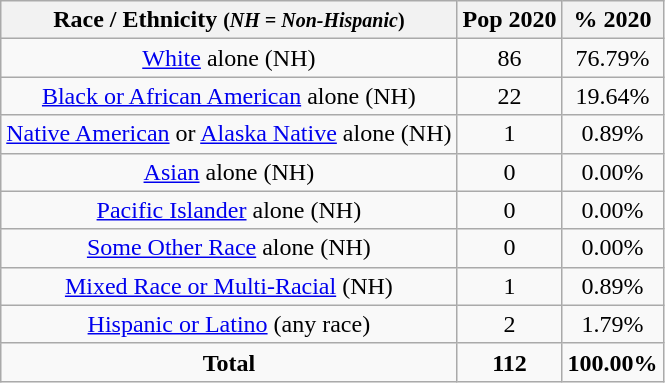<table class="wikitable" style="text-align:center;">
<tr>
<th>Race / Ethnicity <small>(<em>NH = Non-Hispanic</em>)</small></th>
<th>Pop 2020</th>
<th>% 2020</th>
</tr>
<tr>
<td><a href='#'>White</a> alone (NH)</td>
<td>86</td>
<td>76.79%</td>
</tr>
<tr>
<td><a href='#'>Black or African American</a> alone (NH)</td>
<td>22</td>
<td>19.64%</td>
</tr>
<tr>
<td><a href='#'>Native American</a> or <a href='#'>Alaska Native</a> alone (NH)</td>
<td>1</td>
<td>0.89%</td>
</tr>
<tr>
<td><a href='#'>Asian</a> alone (NH)</td>
<td>0</td>
<td>0.00%</td>
</tr>
<tr>
<td><a href='#'>Pacific Islander</a> alone (NH)</td>
<td>0</td>
<td>0.00%</td>
</tr>
<tr>
<td><a href='#'>Some Other Race</a> alone (NH)</td>
<td>0</td>
<td>0.00%</td>
</tr>
<tr>
<td><a href='#'>Mixed Race or Multi-Racial</a> (NH)</td>
<td>1</td>
<td>0.89%</td>
</tr>
<tr>
<td><a href='#'>Hispanic or Latino</a> (any race)</td>
<td>2</td>
<td>1.79%</td>
</tr>
<tr>
<td><strong>Total</strong></td>
<td><strong>112</strong></td>
<td><strong>100.00%</strong></td>
</tr>
</table>
